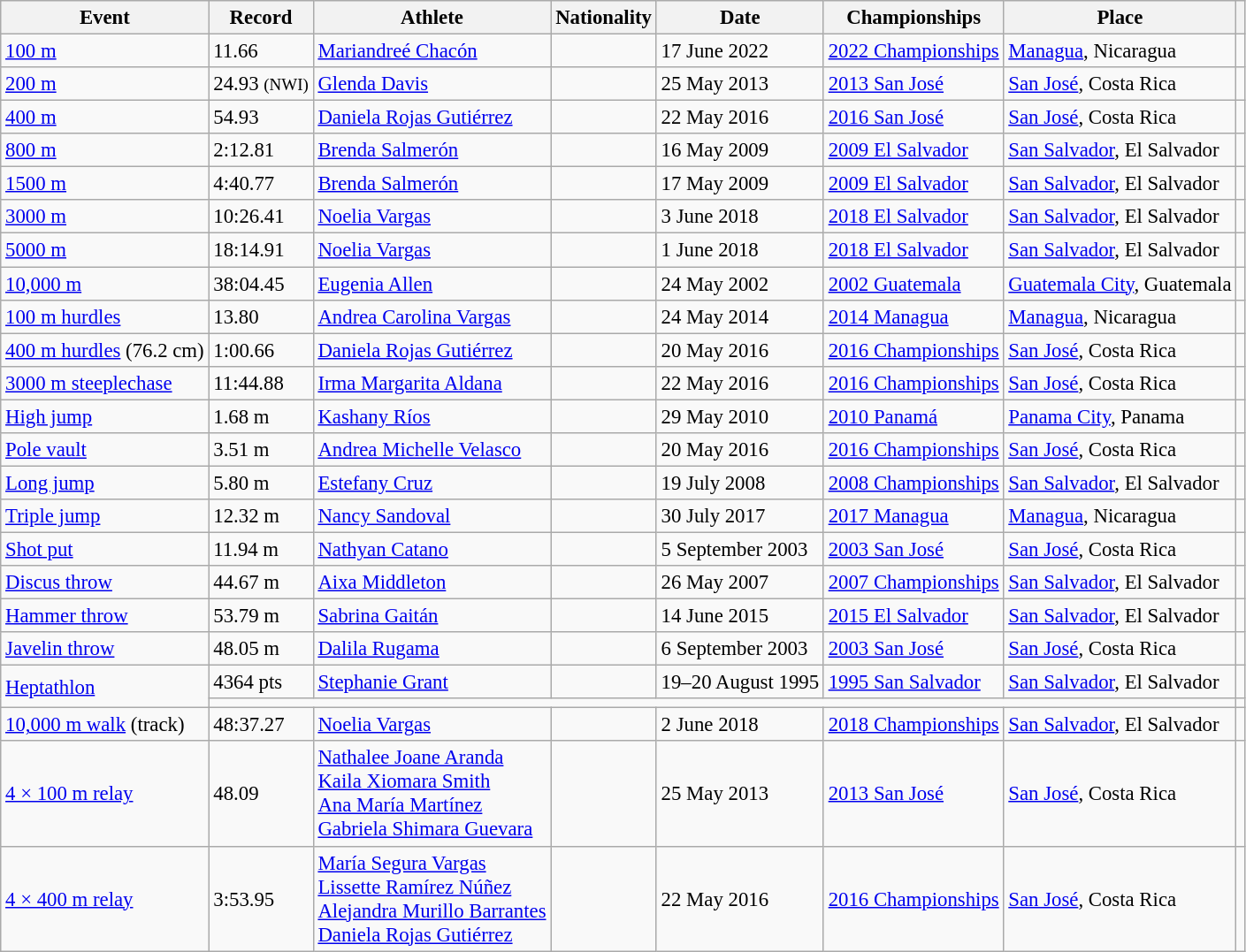<table class="wikitable sortable" style="font-size:95%;">
<tr>
<th>Event</th>
<th>Record</th>
<th>Athlete</th>
<th>Nationality</th>
<th>Date</th>
<th>Championships</th>
<th>Place</th>
<th></th>
</tr>
<tr>
<td><a href='#'>100 m</a></td>
<td>11.66  </td>
<td><a href='#'>Mariandreé Chacón</a></td>
<td></td>
<td>17 June 2022</td>
<td><a href='#'>2022 Championships</a></td>
<td><a href='#'>Managua</a>, Nicaragua</td>
<td></td>
</tr>
<tr>
<td><a href='#'>200 m</a></td>
<td>24.93 <small>(NWI)</small></td>
<td><a href='#'>Glenda Davis</a></td>
<td></td>
<td>25 May 2013</td>
<td><a href='#'>2013 San José</a></td>
<td><a href='#'>San José</a>, Costa Rica</td>
<td></td>
</tr>
<tr>
<td><a href='#'>400 m</a></td>
<td>54.93</td>
<td><a href='#'>Daniela Rojas Gutiérrez</a></td>
<td></td>
<td>22 May 2016</td>
<td><a href='#'>2016 San José</a></td>
<td><a href='#'>San José</a>, Costa Rica</td>
<td></td>
</tr>
<tr>
<td><a href='#'>800 m</a></td>
<td>2:12.81</td>
<td><a href='#'>Brenda Salmerón</a></td>
<td></td>
<td>16 May 2009</td>
<td><a href='#'>2009 El Salvador</a></td>
<td><a href='#'>San Salvador</a>, El Salvador</td>
<td></td>
</tr>
<tr>
<td><a href='#'>1500 m</a></td>
<td>4:40.77</td>
<td><a href='#'>Brenda Salmerón</a></td>
<td></td>
<td>17 May 2009</td>
<td><a href='#'>2009 El Salvador</a></td>
<td><a href='#'>San Salvador</a>, El Salvador</td>
<td></td>
</tr>
<tr>
<td><a href='#'>3000 m</a></td>
<td>10:26.41</td>
<td><a href='#'>Noelia Vargas</a></td>
<td></td>
<td>3 June 2018</td>
<td><a href='#'>2018 El Salvador</a></td>
<td><a href='#'>San Salvador</a>, El Salvador</td>
<td></td>
</tr>
<tr>
<td><a href='#'>5000 m</a></td>
<td>18:14.91</td>
<td><a href='#'>Noelia Vargas</a></td>
<td></td>
<td>1 June 2018</td>
<td><a href='#'>2018 El Salvador</a></td>
<td><a href='#'>San Salvador</a>, El Salvador</td>
<td></td>
</tr>
<tr>
<td><a href='#'>10,000 m</a></td>
<td>38:04.45</td>
<td><a href='#'>Eugenia Allen</a></td>
<td></td>
<td>24 May 2002</td>
<td><a href='#'>2002 Guatemala</a></td>
<td><a href='#'>Guatemala City</a>, Guatemala</td>
<td></td>
</tr>
<tr>
<td><a href='#'>100 m hurdles</a></td>
<td>13.80 </td>
<td><a href='#'>Andrea Carolina Vargas</a></td>
<td></td>
<td>24 May 2014</td>
<td><a href='#'>2014 Managua</a></td>
<td><a href='#'>Managua</a>, Nicaragua</td>
<td></td>
</tr>
<tr>
<td><a href='#'>400 m hurdles</a> (76.2 cm)</td>
<td>1:00.66</td>
<td><a href='#'>Daniela Rojas Gutiérrez</a></td>
<td></td>
<td>20 May 2016</td>
<td><a href='#'>2016 Championships</a></td>
<td><a href='#'>San José</a>, Costa Rica</td>
<td></td>
</tr>
<tr>
<td><a href='#'>3000 m steeplechase</a></td>
<td>11:44.88</td>
<td><a href='#'>Irma Margarita Aldana</a></td>
<td></td>
<td>22 May 2016</td>
<td><a href='#'>2016 Championships</a></td>
<td><a href='#'>San José</a>, Costa Rica</td>
<td></td>
</tr>
<tr>
<td><a href='#'>High jump</a></td>
<td>1.68 m</td>
<td><a href='#'>Kashany Ríos</a></td>
<td></td>
<td>29 May 2010</td>
<td><a href='#'>2010 Panamá</a></td>
<td><a href='#'>Panama City</a>, Panama</td>
<td></td>
</tr>
<tr>
<td><a href='#'>Pole vault</a></td>
<td>3.51 m</td>
<td><a href='#'>Andrea Michelle Velasco</a></td>
<td></td>
<td>20 May 2016</td>
<td><a href='#'>2016 Championships</a></td>
<td><a href='#'>San José</a>, Costa Rica</td>
<td></td>
</tr>
<tr>
<td><a href='#'>Long jump</a></td>
<td>5.80 m</td>
<td><a href='#'>Estefany Cruz</a></td>
<td></td>
<td>19 July 2008</td>
<td><a href='#'>2008 Championships</a></td>
<td><a href='#'>San Salvador</a>, El Salvador</td>
<td></td>
</tr>
<tr>
<td><a href='#'>Triple jump</a></td>
<td>12.32 m </td>
<td><a href='#'>Nancy Sandoval</a></td>
<td></td>
<td>30 July 2017</td>
<td><a href='#'>2017 Managua</a></td>
<td><a href='#'>Managua</a>, Nicaragua</td>
<td></td>
</tr>
<tr>
<td><a href='#'>Shot put</a></td>
<td>11.94 m</td>
<td><a href='#'>Nathyan Catano</a></td>
<td></td>
<td>5 September 2003</td>
<td><a href='#'>2003 San José</a></td>
<td><a href='#'>San José</a>, Costa Rica</td>
<td></td>
</tr>
<tr>
<td><a href='#'>Discus throw</a></td>
<td>44.67 m</td>
<td><a href='#'>Aixa Middleton</a></td>
<td></td>
<td>26 May 2007</td>
<td><a href='#'>2007 Championships</a></td>
<td><a href='#'>San Salvador</a>, El Salvador</td>
<td></td>
</tr>
<tr>
<td><a href='#'>Hammer throw</a></td>
<td>53.79 m</td>
<td><a href='#'>Sabrina Gaitán</a></td>
<td></td>
<td>14 June 2015</td>
<td><a href='#'>2015 El Salvador</a></td>
<td><a href='#'>San Salvador</a>, El Salvador</td>
<td></td>
</tr>
<tr>
<td><a href='#'>Javelin throw</a></td>
<td>48.05 m</td>
<td><a href='#'>Dalila Rugama</a></td>
<td></td>
<td>6 September 2003</td>
<td><a href='#'>2003 San José</a></td>
<td><a href='#'>San José</a>, Costa Rica</td>
<td></td>
</tr>
<tr>
<td rowspan=2><a href='#'>Heptathlon</a></td>
<td>4364 pts</td>
<td><a href='#'>Stephanie Grant</a></td>
<td></td>
<td>19–20 August 1995</td>
<td><a href='#'>1995 San Salvador</a></td>
<td><a href='#'>San Salvador</a>, El Salvador</td>
<td></td>
</tr>
<tr>
<td colspan=6></td>
<td></td>
</tr>
<tr>
<td><a href='#'>10,000 m walk</a> (track)</td>
<td>48:37.27</td>
<td><a href='#'>Noelia Vargas</a></td>
<td></td>
<td>2 June 2018</td>
<td><a href='#'>2018 Championships</a></td>
<td><a href='#'>San Salvador</a>, El Salvador</td>
<td></td>
</tr>
<tr>
<td><a href='#'>4 × 100 m relay</a></td>
<td>48.09</td>
<td><a href='#'>Nathalee Joane Aranda</a><br><a href='#'>Kaila Xiomara Smith</a><br><a href='#'>Ana María Martínez</a><br><a href='#'>Gabriela Shimara Guevara</a></td>
<td></td>
<td>25 May 2013</td>
<td><a href='#'>2013 San José</a></td>
<td><a href='#'>San José</a>, Costa Rica</td>
<td></td>
</tr>
<tr>
<td><a href='#'>4 × 400 m relay</a></td>
<td>3:53.95</td>
<td><a href='#'>María Segura Vargas</a><br><a href='#'>Lissette Ramírez Núñez</a><br><a href='#'>Alejandra Murillo Barrantes</a><br><a href='#'>Daniela Rojas Gutiérrez</a></td>
<td></td>
<td>22 May 2016</td>
<td><a href='#'>2016 Championships</a></td>
<td><a href='#'>San José</a>, Costa Rica</td>
<td></td>
</tr>
</table>
